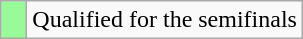<table class="wikitable">
<tr>
<td width=10px bgcolor="#98fb98"></td>
<td>Qualified for the semifinals</td>
</tr>
</table>
